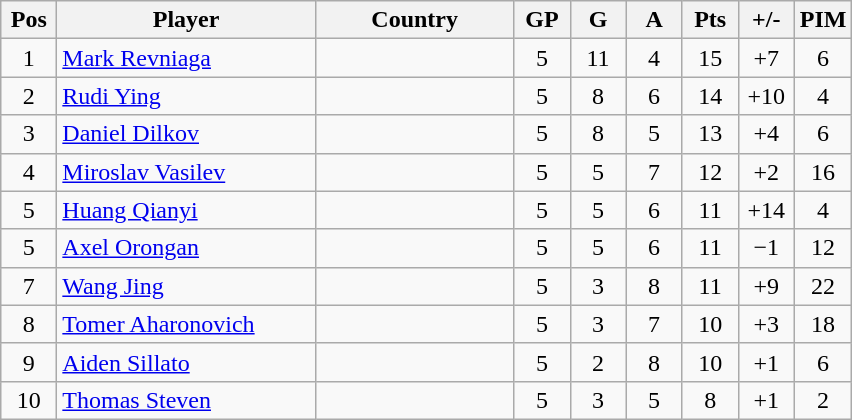<table class="wikitable sortable" style="text-align: center;">
<tr>
<th width=30>Pos</th>
<th width=165>Player</th>
<th width=125>Country</th>
<th width=30>GP</th>
<th width=30>G</th>
<th width=30>A</th>
<th width=30>Pts</th>
<th width=30>+/-</th>
<th width=30>PIM</th>
</tr>
<tr>
<td>1</td>
<td align=left><a href='#'>Mark Revniaga</a></td>
<td align=left></td>
<td>5</td>
<td>11</td>
<td>4</td>
<td>15</td>
<td>+7</td>
<td>6</td>
</tr>
<tr>
<td>2</td>
<td align=left><a href='#'>Rudi Ying</a></td>
<td align=left></td>
<td>5</td>
<td>8</td>
<td>6</td>
<td>14</td>
<td>+10</td>
<td>4</td>
</tr>
<tr>
<td>3</td>
<td align=left><a href='#'>Daniel Dilkov</a></td>
<td align=left></td>
<td>5</td>
<td>8</td>
<td>5</td>
<td>13</td>
<td>+4</td>
<td>6</td>
</tr>
<tr>
<td>4</td>
<td align=left><a href='#'>Miroslav Vasilev</a></td>
<td align=left></td>
<td>5</td>
<td>5</td>
<td>7</td>
<td>12</td>
<td>+2</td>
<td>16</td>
</tr>
<tr>
<td>5</td>
<td align=left><a href='#'>Huang Qianyi</a></td>
<td align=left></td>
<td>5</td>
<td>5</td>
<td>6</td>
<td>11</td>
<td>+14</td>
<td>4</td>
</tr>
<tr>
<td>5</td>
<td align=left><a href='#'>Axel Orongan</a></td>
<td align=left></td>
<td>5</td>
<td>5</td>
<td>6</td>
<td>11</td>
<td>−1</td>
<td>12</td>
</tr>
<tr>
<td>7</td>
<td align=left><a href='#'>Wang Jing</a></td>
<td align=left></td>
<td>5</td>
<td>3</td>
<td>8</td>
<td>11</td>
<td>+9</td>
<td>22</td>
</tr>
<tr>
<td>8</td>
<td align=left><a href='#'>Tomer Aharonovich</a></td>
<td align=left></td>
<td>5</td>
<td>3</td>
<td>7</td>
<td>10</td>
<td>+3</td>
<td>18</td>
</tr>
<tr>
<td>9</td>
<td align=left><a href='#'>Aiden Sillato</a></td>
<td align=left></td>
<td>5</td>
<td>2</td>
<td>8</td>
<td>10</td>
<td>+1</td>
<td>6</td>
</tr>
<tr>
<td>10</td>
<td align=left><a href='#'>Thomas Steven</a></td>
<td align=left></td>
<td>5</td>
<td>3</td>
<td>5</td>
<td>8</td>
<td>+1</td>
<td>2</td>
</tr>
</table>
